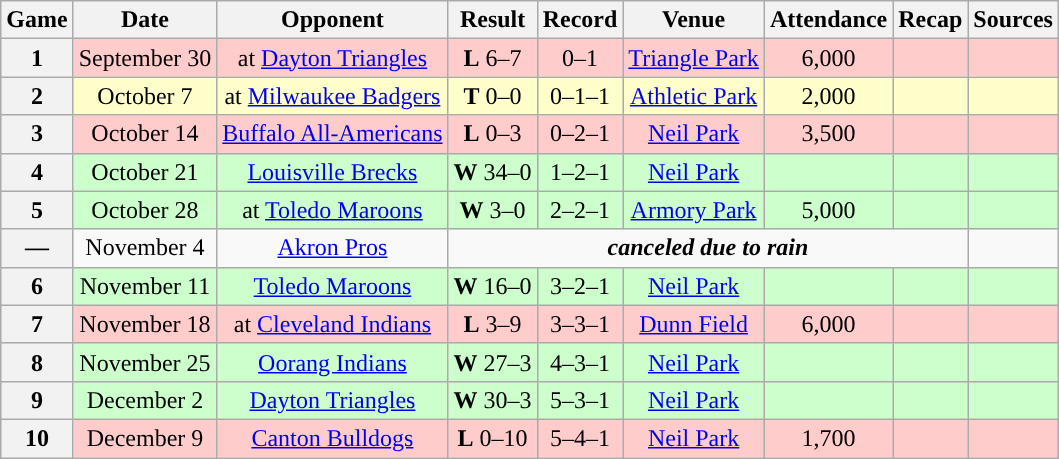<table class="wikitable" style="text-align:center">
<tr>
<th>Game</th>
<th>Date</th>
<th>Opponent</th>
<th>Result</th>
<th>Record</th>
<th>Venue</th>
<th>Attendance</th>
<th>Recap</th>
<th>Sources</th>
</tr>
<tr style="background:#fcc">
<th>1</th>
<td>September 30</td>
<td>at <a href='#'>Dayton Triangles</a></td>
<td><strong>L</strong> 6–7</td>
<td>0–1</td>
<td><a href='#'>Triangle Park</a></td>
<td>6,000</td>
<td></td>
<td></td>
</tr>
<tr style="background:#ffc">
<th>2</th>
<td>October 7</td>
<td>at <a href='#'>Milwaukee Badgers</a></td>
<td><strong>T</strong> 0–0</td>
<td>0–1–1</td>
<td><a href='#'>Athletic Park</a></td>
<td>2,000</td>
<td></td>
<td></td>
</tr>
<tr style="background:#fcc">
<th>3</th>
<td>October 14</td>
<td><a href='#'>Buffalo All-Americans</a></td>
<td><strong>L</strong> 0–3</td>
<td>0–2–1</td>
<td><a href='#'>Neil Park</a></td>
<td>3,500</td>
<td></td>
<td></td>
</tr>
<tr style="background:#cfc">
<th>4</th>
<td>October 21</td>
<td><a href='#'>Louisville Brecks</a></td>
<td><strong>W</strong> 34–0</td>
<td>1–2–1</td>
<td><a href='#'>Neil Park</a></td>
<td></td>
<td></td>
<td></td>
</tr>
<tr style="background:#cfc">
<th>5</th>
<td>October 28</td>
<td>at <a href='#'>Toledo Maroons</a></td>
<td><strong>W</strong> 3–0</td>
<td>2–2–1</td>
<td><a href='#'>Armory Park</a></td>
<td>5,000</td>
<td></td>
<td></td>
</tr>
<tr>
<th>—</th>
<td>November 4</td>
<td><a href='#'>Akron Pros</a></td>
<td colspan="5"><strong><em>canceled due to rain</em></strong></td>
<td></td>
</tr>
<tr style="background:#cfc">
<th>6</th>
<td>November 11</td>
<td><a href='#'>Toledo Maroons</a></td>
<td><strong>W</strong> 16–0</td>
<td>3–2–1</td>
<td><a href='#'>Neil Park</a></td>
<td></td>
<td></td>
<td></td>
</tr>
<tr style="background:#fcc">
<th>7</th>
<td>November 18</td>
<td>at <a href='#'>Cleveland Indians</a></td>
<td><strong>L</strong> 3–9</td>
<td>3–3–1</td>
<td><a href='#'>Dunn Field</a></td>
<td>6,000</td>
<td></td>
<td></td>
</tr>
<tr style="background:#cfc">
<th>8</th>
<td>November 25</td>
<td><a href='#'>Oorang Indians</a></td>
<td><strong>W</strong> 27–3</td>
<td>4–3–1</td>
<td><a href='#'>Neil Park</a></td>
<td></td>
<td></td>
<td></td>
</tr>
<tr style="background:#cfc">
<th>9</th>
<td>December 2</td>
<td><a href='#'>Dayton Triangles</a></td>
<td><strong>W</strong> 30–3</td>
<td>5–3–1</td>
<td><a href='#'>Neil Park</a></td>
<td></td>
<td></td>
<td></td>
</tr>
<tr style="background:#fcc">
<th>10</th>
<td>December 9</td>
<td><a href='#'>Canton Bulldogs</a></td>
<td><strong>L</strong> 0–10</td>
<td>5–4–1</td>
<td><a href='#'>Neil Park</a></td>
<td>1,700</td>
<td></td>
<td></td>
</tr>
</table>
